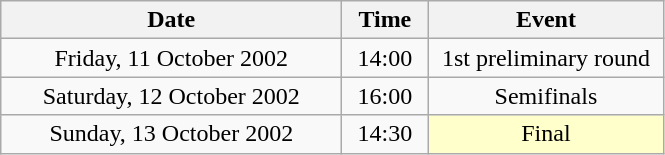<table class = "wikitable" style="text-align:center;">
<tr>
<th width=220>Date</th>
<th width=50>Time</th>
<th width=150>Event</th>
</tr>
<tr>
<td>Friday, 11 October 2002</td>
<td>14:00</td>
<td>1st preliminary round</td>
</tr>
<tr>
<td>Saturday, 12 October 2002</td>
<td>16:00</td>
<td>Semifinals</td>
</tr>
<tr>
<td>Sunday, 13 October 2002</td>
<td>14:30</td>
<td bgcolor=ffffcc>Final</td>
</tr>
</table>
